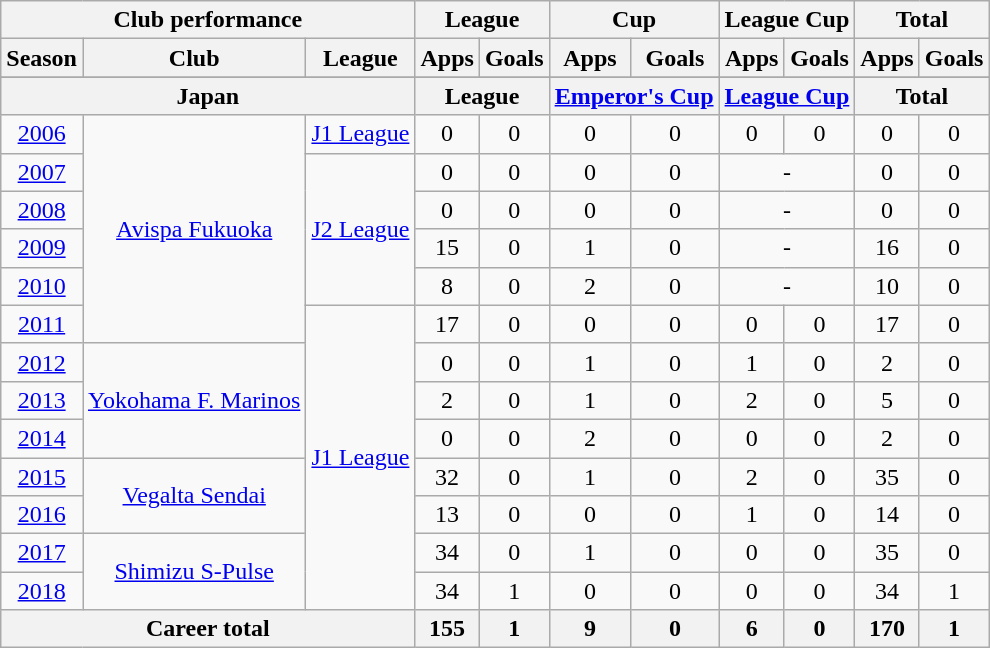<table class="wikitable" style="text-align:center">
<tr>
<th colspan=3>Club performance</th>
<th colspan=2>League</th>
<th colspan=2>Cup</th>
<th colspan=2>League Cup</th>
<th colspan=2>Total</th>
</tr>
<tr>
<th>Season</th>
<th>Club</th>
<th>League</th>
<th>Apps</th>
<th>Goals</th>
<th>Apps</th>
<th>Goals</th>
<th>Apps</th>
<th>Goals</th>
<th>Apps</th>
<th>Goals</th>
</tr>
<tr>
</tr>
<tr>
<th colspan=3>Japan</th>
<th colspan=2>League</th>
<th colspan=2><a href='#'>Emperor's Cup</a></th>
<th colspan=2><a href='#'>League Cup</a></th>
<th colspan=2>Total</th>
</tr>
<tr>
<td><a href='#'>2006</a></td>
<td rowspan="6"><a href='#'>Avispa Fukuoka</a></td>
<td><a href='#'>J1 League</a></td>
<td>0</td>
<td>0</td>
<td>0</td>
<td>0</td>
<td>0</td>
<td>0</td>
<td>0</td>
<td>0</td>
</tr>
<tr>
<td><a href='#'>2007</a></td>
<td rowspan="4"><a href='#'>J2 League</a></td>
<td>0</td>
<td>0</td>
<td>0</td>
<td>0</td>
<td colspan="2">-</td>
<td>0</td>
<td>0</td>
</tr>
<tr>
<td><a href='#'>2008</a></td>
<td>0</td>
<td>0</td>
<td>0</td>
<td>0</td>
<td colspan="2">-</td>
<td>0</td>
<td>0</td>
</tr>
<tr>
<td><a href='#'>2009</a></td>
<td>15</td>
<td>0</td>
<td>1</td>
<td>0</td>
<td colspan="2">-</td>
<td>16</td>
<td>0</td>
</tr>
<tr>
<td><a href='#'>2010</a></td>
<td>8</td>
<td>0</td>
<td>2</td>
<td>0</td>
<td colspan="2">-</td>
<td>10</td>
<td>0</td>
</tr>
<tr>
<td><a href='#'>2011</a></td>
<td rowspan="8"><a href='#'>J1 League</a></td>
<td>17</td>
<td>0</td>
<td>0</td>
<td>0</td>
<td>0</td>
<td>0</td>
<td>17</td>
<td>0</td>
</tr>
<tr>
<td><a href='#'>2012</a></td>
<td rowspan="3"><a href='#'>Yokohama F. Marinos</a></td>
<td>0</td>
<td>0</td>
<td>1</td>
<td>0</td>
<td>1</td>
<td>0</td>
<td>2</td>
<td>0</td>
</tr>
<tr>
<td><a href='#'>2013</a></td>
<td>2</td>
<td>0</td>
<td>1</td>
<td>0</td>
<td>2</td>
<td>0</td>
<td>5</td>
<td>0</td>
</tr>
<tr>
<td><a href='#'>2014</a></td>
<td>0</td>
<td>0</td>
<td>2</td>
<td>0</td>
<td>0</td>
<td>0</td>
<td>2</td>
<td>0</td>
</tr>
<tr>
<td><a href='#'>2015</a></td>
<td rowspan="2"><a href='#'>Vegalta Sendai</a></td>
<td>32</td>
<td>0</td>
<td>1</td>
<td>0</td>
<td>2</td>
<td>0</td>
<td>35</td>
<td>0</td>
</tr>
<tr>
<td><a href='#'>2016</a></td>
<td>13</td>
<td>0</td>
<td>0</td>
<td>0</td>
<td>1</td>
<td>0</td>
<td>14</td>
<td>0</td>
</tr>
<tr>
<td><a href='#'>2017</a></td>
<td rowspan="2"><a href='#'>Shimizu S-Pulse</a></td>
<td>34</td>
<td>0</td>
<td>1</td>
<td>0</td>
<td>0</td>
<td>0</td>
<td>35</td>
<td>0</td>
</tr>
<tr>
<td><a href='#'>2018</a></td>
<td>34</td>
<td>1</td>
<td>0</td>
<td>0</td>
<td>0</td>
<td>0</td>
<td>34</td>
<td>1</td>
</tr>
<tr>
<th colspan=3>Career total</th>
<th>155</th>
<th>1</th>
<th>9</th>
<th>0</th>
<th>6</th>
<th>0</th>
<th>170</th>
<th>1</th>
</tr>
</table>
